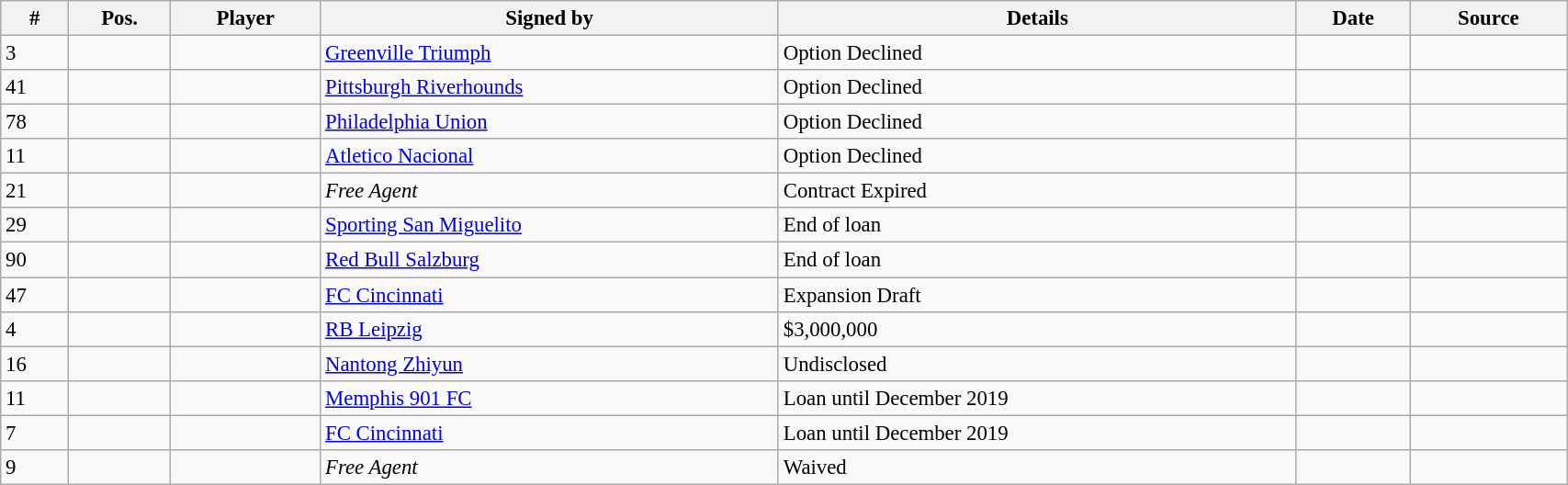<table class="wikitable sortable" style="width:90%; text-align:center; font-size:95%; text-align:left;">
<tr>
<th>#</th>
<th>Pos.</th>
<th>Player</th>
<th>Signed by</th>
<th>Details</th>
<th>Date</th>
<th>Source</th>
</tr>
<tr>
<td>3</td>
<td></td>
<td></td>
<td> <a href='#'>Greenville Triumph</a></td>
<td>Option Declined</td>
<td></td>
<td></td>
</tr>
<tr>
<td>41</td>
<td></td>
<td></td>
<td> <a href='#'>Pittsburgh Riverhounds</a></td>
<td>Option Declined</td>
<td></td>
<td></td>
</tr>
<tr>
<td>78</td>
<td></td>
<td></td>
<td> <a href='#'>Philadelphia Union</a></td>
<td>Option Declined</td>
<td></td>
<td></td>
</tr>
<tr>
<td>11</td>
<td></td>
<td></td>
<td> <a href='#'>Atletico Nacional</a></td>
<td>Option Declined</td>
<td></td>
<td></td>
</tr>
<tr>
<td>21</td>
<td></td>
<td></td>
<td><em>Free Agent</em></td>
<td>Contract Expired</td>
<td></td>
<td></td>
</tr>
<tr>
<td>29</td>
<td></td>
<td></td>
<td> <a href='#'>Sporting San Miguelito</a></td>
<td>End of loan</td>
<td></td>
<td></td>
</tr>
<tr>
<td>90</td>
<td></td>
<td></td>
<td> <a href='#'>Red Bull Salzburg</a></td>
<td>End of loan</td>
<td></td>
<td></td>
</tr>
<tr>
<td>47</td>
<td></td>
<td></td>
<td> <a href='#'>FC Cincinnati</a></td>
<td>Expansion Draft</td>
<td></td>
<td></td>
</tr>
<tr>
<td>4</td>
<td></td>
<td></td>
<td> <a href='#'>RB Leipzig</a></td>
<td>$3,000,000</td>
<td></td>
<td></td>
</tr>
<tr>
<td>16</td>
<td></td>
<td></td>
<td> <a href='#'>Nantong Zhiyun</a></td>
<td>Undisclosed</td>
<td></td>
<td></td>
</tr>
<tr>
<td>11</td>
<td></td>
<td></td>
<td> <a href='#'>Memphis 901 FC</a></td>
<td>Loan until December 2019</td>
<td></td>
<td></td>
</tr>
<tr>
<td>7</td>
<td></td>
<td></td>
<td> <a href='#'>FC Cincinnati</a></td>
<td>Loan until December 2019</td>
<td></td>
<td></td>
</tr>
<tr>
<td>9</td>
<td></td>
<td></td>
<td><em>Free Agent</em></td>
<td>Waived</td>
<td></td>
<td></td>
</tr>
</table>
